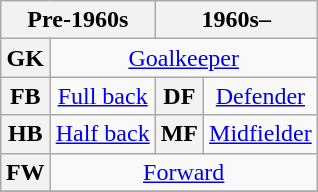<table class="wikitable plainrowheaders" style="text-align:center;margin-left:1em;float:right">
<tr>
<th colspan="2" scope="col">Pre-1960s</th>
<th colspan="2" scope="col">1960s–</th>
</tr>
<tr>
<th>GK</th>
<td colspan="3"><a href='#'>Goalkeeper</a></td>
</tr>
<tr>
<th>FB</th>
<td><a href='#'>Full back</a></td>
<th>DF</th>
<td><a href='#'>Defender</a></td>
</tr>
<tr>
<th>HB</th>
<td><a href='#'>Half back</a></td>
<th>MF</th>
<td><a href='#'>Midfielder</a></td>
</tr>
<tr>
<th>FW</th>
<td colspan="3"><a href='#'>Forward</a></td>
</tr>
<tr>
</tr>
</table>
